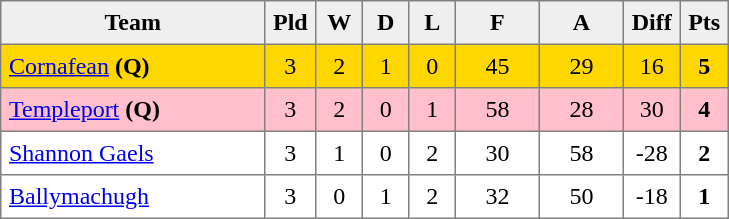<table style=border-collapse:collapse border=1 cellspacing=0 cellpadding=5>
<tr align=center bgcolor=#efefef>
<th width=165>Team</th>
<th width=20>Pld</th>
<th width=20>W</th>
<th width=20>D</th>
<th width=20>L</th>
<th width=45>F</th>
<th width=45>A</th>
<th width=20>Diff</th>
<th width=20>Pts</th>
</tr>
<tr align=center style="background:gold;">
<td style="text-align:left;"><a href='#'>Cornafean</a> <strong>(Q)</strong></td>
<td>3</td>
<td>2</td>
<td>1</td>
<td>0</td>
<td>45</td>
<td>29</td>
<td>16</td>
<td><strong>5</strong></td>
</tr>
<tr align=center style="background:#FFC0CB;">
<td style="text-align:left;"><a href='#'>Templeport</a> <strong>(Q)</strong></td>
<td>3</td>
<td>2</td>
<td>0</td>
<td>1</td>
<td>58</td>
<td>28</td>
<td>30</td>
<td><strong>4</strong></td>
</tr>
<tr align=center style="background:#FFFFFF;">
<td style="text-align:left;"><a href='#'>Shannon Gaels</a></td>
<td>3</td>
<td>1</td>
<td>0</td>
<td>2</td>
<td>30</td>
<td>58</td>
<td>-28</td>
<td><strong>2</strong></td>
</tr>
<tr align=center style="background:#FFFFFF;">
<td style="text-align:left;"><a href='#'>Ballymachugh</a></td>
<td>3</td>
<td>0</td>
<td>1</td>
<td>2</td>
<td>32</td>
<td>50</td>
<td>-18</td>
<td><strong>1</strong></td>
</tr>
</table>
